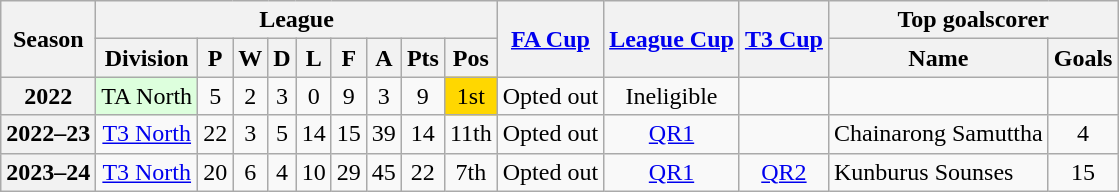<table class="wikitable" style="text-align: center">
<tr>
<th rowspan=2>Season</th>
<th colspan=9>League</th>
<th rowspan=2><a href='#'>FA Cup</a></th>
<th rowspan=2><a href='#'>League Cup</a></th>
<th rowspan=2><a href='#'>T3 Cup</a></th>
<th colspan=2>Top goalscorer</th>
</tr>
<tr>
<th>Division</th>
<th>P</th>
<th>W</th>
<th>D</th>
<th>L</th>
<th>F</th>
<th>A</th>
<th>Pts</th>
<th>Pos</th>
<th>Name</th>
<th>Goals</th>
</tr>
<tr>
<th>2022</th>
<td bgcolor="#DDFFDD">TA North</td>
<td>5</td>
<td>2</td>
<td>3</td>
<td>0</td>
<td>9</td>
<td>3</td>
<td>9</td>
<td bgcolor=gold>1st</td>
<td>Opted out</td>
<td>Ineligible</td>
<td></td>
<td></td>
<td></td>
</tr>
<tr>
<th>2022–23</th>
<td><a href='#'>T3 North</a></td>
<td>22</td>
<td>3</td>
<td>5</td>
<td>14</td>
<td>15</td>
<td>39</td>
<td>14</td>
<td>11th</td>
<td>Opted out</td>
<td><a href='#'>QR1</a></td>
<td></td>
<td align="left"> Chainarong Samuttha</td>
<td>4</td>
</tr>
<tr>
<th>2023–24</th>
<td><a href='#'>T3 North</a></td>
<td>20</td>
<td>6</td>
<td>4</td>
<td>10</td>
<td>29</td>
<td>45</td>
<td>22</td>
<td>7th</td>
<td>Opted out</td>
<td><a href='#'>QR1</a></td>
<td><a href='#'>QR2</a></td>
<td align="left"> Kunburus Sounses</td>
<td>15</td>
</tr>
</table>
